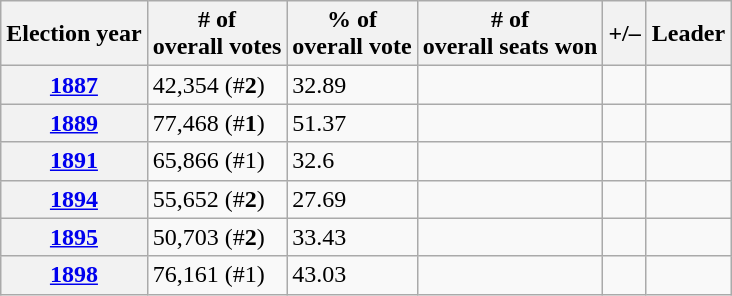<table class=wikitable>
<tr>
<th>Election year</th>
<th># of<br>overall votes</th>
<th>% of<br>overall vote</th>
<th># of<br>overall seats won</th>
<th>+/–</th>
<th>Leader</th>
</tr>
<tr>
<th><a href='#'>1887</a></th>
<td>42,354 (#<strong>2</strong>)</td>
<td>32.89</td>
<td></td>
<td></td>
<td></td>
</tr>
<tr>
<th><a href='#'>1889</a></th>
<td>77,468 (#<strong>1</strong>)</td>
<td>51.37</td>
<td></td>
<td></td>
<td></td>
</tr>
<tr>
<th><a href='#'>1891</a></th>
<td>65,866 (#1)</td>
<td>32.6</td>
<td></td>
<td></td>
<td></td>
</tr>
<tr>
<th><a href='#'>1894</a></th>
<td>55,652 (#<strong>2</strong>)</td>
<td>27.69</td>
<td></td>
<td></td>
<td></td>
</tr>
<tr>
<th><a href='#'>1895</a></th>
<td>50,703 (#<strong>2</strong>)</td>
<td>33.43</td>
<td></td>
<td></td>
<td></td>
</tr>
<tr>
<th><a href='#'>1898</a></th>
<td>76,161 (#1)</td>
<td>43.03</td>
<td></td>
<td></td>
<td></td>
</tr>
</table>
